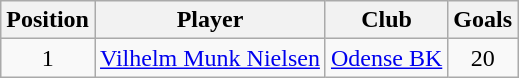<table class="wikitable" style="text-align: center;">
<tr>
<th>Position</th>
<th>Player</th>
<th>Club</th>
<th>Goals</th>
</tr>
<tr>
<td>1</td>
<td align="left"><a href='#'>Vilhelm Munk Nielsen</a></td>
<td align="left"><a href='#'>Odense BK</a></td>
<td>20</td>
</tr>
</table>
